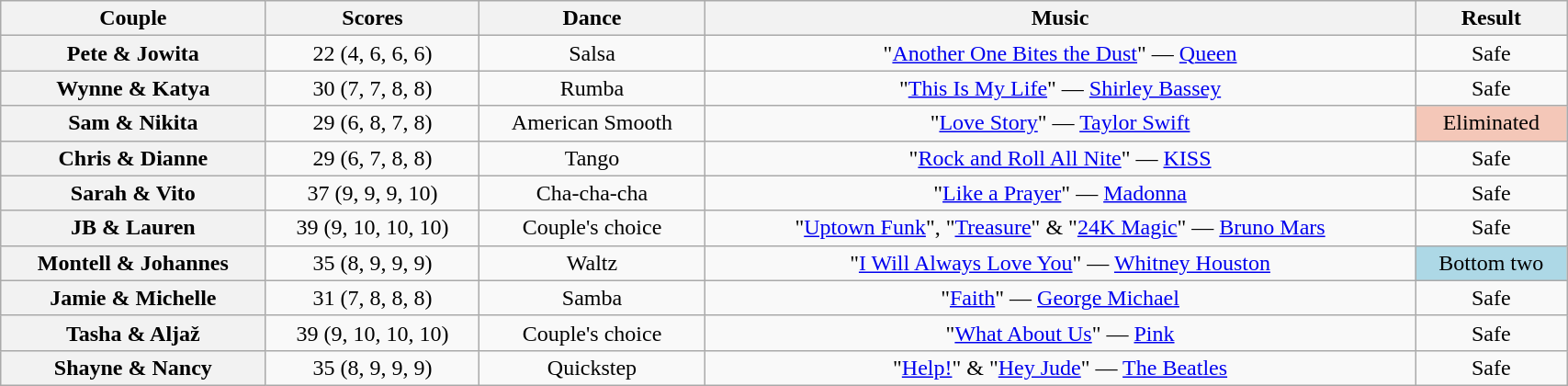<table class="wikitable sortable" style="text-align:center; width: 90%">
<tr>
<th scope="col">Couple</th>
<th scope="col">Scores</th>
<th class="unsortable" scope="col">Dance</th>
<th class="unsortable" scope="col">Music</th>
<th class="unsortable" scope="col">Result</th>
</tr>
<tr>
<th scope="row">Pete & Jowita</th>
<td>22 (4, 6, 6, 6)</td>
<td>Salsa</td>
<td>"<a href='#'>Another One Bites the Dust</a>" — <a href='#'>Queen</a></td>
<td>Safe</td>
</tr>
<tr>
<th scope="row">Wynne & Katya</th>
<td>30 (7, 7, 8, 8)</td>
<td>Rumba</td>
<td>"<a href='#'>This Is My Life</a>" — <a href='#'>Shirley Bassey</a></td>
<td>Safe</td>
</tr>
<tr>
<th scope="row">Sam & Nikita</th>
<td>29 (6, 8, 7, 8)</td>
<td>American Smooth</td>
<td>"<a href='#'>Love Story</a>" — <a href='#'>Taylor Swift</a></td>
<td bgcolor="f4c7b8">Eliminated</td>
</tr>
<tr>
<th scope="row">Chris & Dianne</th>
<td>29 (6, 7, 8, 8)</td>
<td>Tango</td>
<td>"<a href='#'>Rock and Roll All Nite</a>" — <a href='#'>KISS</a></td>
<td>Safe</td>
</tr>
<tr>
<th scope="row">Sarah & Vito</th>
<td>37 (9, 9, 9, 10)</td>
<td>Cha-cha-cha</td>
<td>"<a href='#'>Like a Prayer</a>" — <a href='#'>Madonna</a></td>
<td>Safe</td>
</tr>
<tr>
<th scope="row">JB & Lauren</th>
<td>39 (9, 10, 10, 10)</td>
<td>Couple's choice</td>
<td>"<a href='#'>Uptown Funk</a>", "<a href='#'>Treasure</a>" & "<a href='#'>24K Magic</a>" — <a href='#'>Bruno Mars</a></td>
<td>Safe</td>
</tr>
<tr>
<th scope="row">Montell & Johannes</th>
<td>35 (8, 9, 9, 9)</td>
<td>Waltz</td>
<td>"<a href='#'>I Will Always Love You</a>" — <a href='#'>Whitney Houston</a></td>
<td bgcolor="lightblue">Bottom two</td>
</tr>
<tr>
<th scope="row">Jamie & Michelle</th>
<td>31 (7, 8, 8, 8)</td>
<td>Samba</td>
<td>"<a href='#'>Faith</a>" — <a href='#'>George Michael</a></td>
<td>Safe</td>
</tr>
<tr>
<th scope="row">Tasha & Aljaž</th>
<td>39 (9, 10, 10, 10)</td>
<td>Couple's choice</td>
<td>"<a href='#'>What About Us</a>" — <a href='#'>Pink</a></td>
<td>Safe</td>
</tr>
<tr>
<th scope="row">Shayne & Nancy</th>
<td>35 (8, 9, 9, 9)</td>
<td>Quickstep</td>
<td>"<a href='#'>Help!</a>" & "<a href='#'>Hey Jude</a>" — <a href='#'>The Beatles</a></td>
<td>Safe</td>
</tr>
</table>
